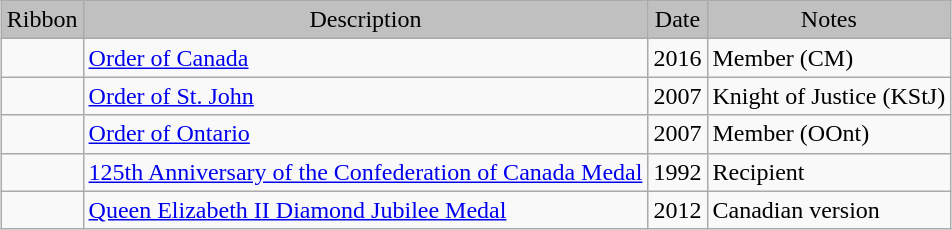<table class="wikitable" style="margin:auto;">
<tr style="background:silver; text-align:center;">
<td>Ribbon</td>
<td>Description</td>
<td>Date</td>
<td>Notes</td>
</tr>
<tr>
<td></td>
<td><a href='#'>Order of Canada</a></td>
<td>2016</td>
<td>Member (CM)</td>
</tr>
<tr>
<td></td>
<td><a href='#'>Order of St. John</a></td>
<td>2007</td>
<td>Knight of Justice (KStJ)</td>
</tr>
<tr>
<td></td>
<td><a href='#'>Order of Ontario</a></td>
<td>2007</td>
<td>Member (OOnt)</td>
</tr>
<tr>
<td></td>
<td><a href='#'>125th Anniversary of the Confederation of Canada Medal</a></td>
<td>1992</td>
<td>Recipient</td>
</tr>
<tr>
<td></td>
<td><a href='#'>Queen Elizabeth II Diamond Jubilee Medal</a></td>
<td>2012</td>
<td>Canadian version</td>
</tr>
</table>
